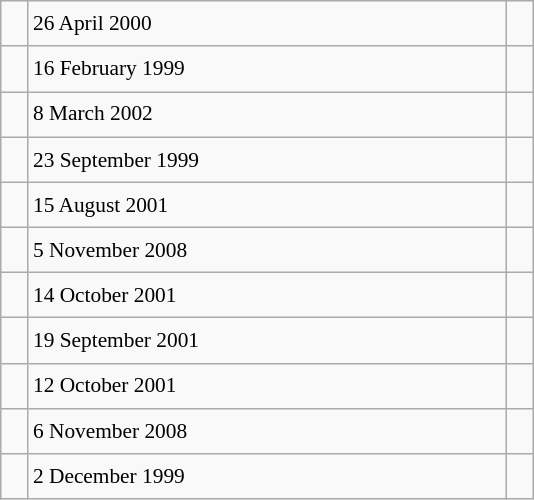<table class="wikitable" style="font-size: 89%; float: left; width: 25em; margin-right: 1em; line-height: 1.65em !important; height: 297px;">
<tr>
<td></td>
<td>26 April 2000</td>
<td></td>
</tr>
<tr>
<td></td>
<td>16 February 1999</td>
<td></td>
</tr>
<tr>
<td></td>
<td>8 March 2002</td>
<td></td>
</tr>
<tr>
<td></td>
<td>23 September 1999</td>
<td></td>
</tr>
<tr>
<td></td>
<td>15 August 2001</td>
<td></td>
</tr>
<tr>
<td></td>
<td>5 November 2008</td>
<td></td>
</tr>
<tr>
<td></td>
<td>14 October 2001</td>
<td></td>
</tr>
<tr>
<td></td>
<td>19 September 2001</td>
<td></td>
</tr>
<tr>
<td></td>
<td>12 October 2001</td>
<td></td>
</tr>
<tr>
<td></td>
<td>6 November 2008</td>
<td></td>
</tr>
<tr>
<td></td>
<td>2 December 1999</td>
<td></td>
</tr>
</table>
